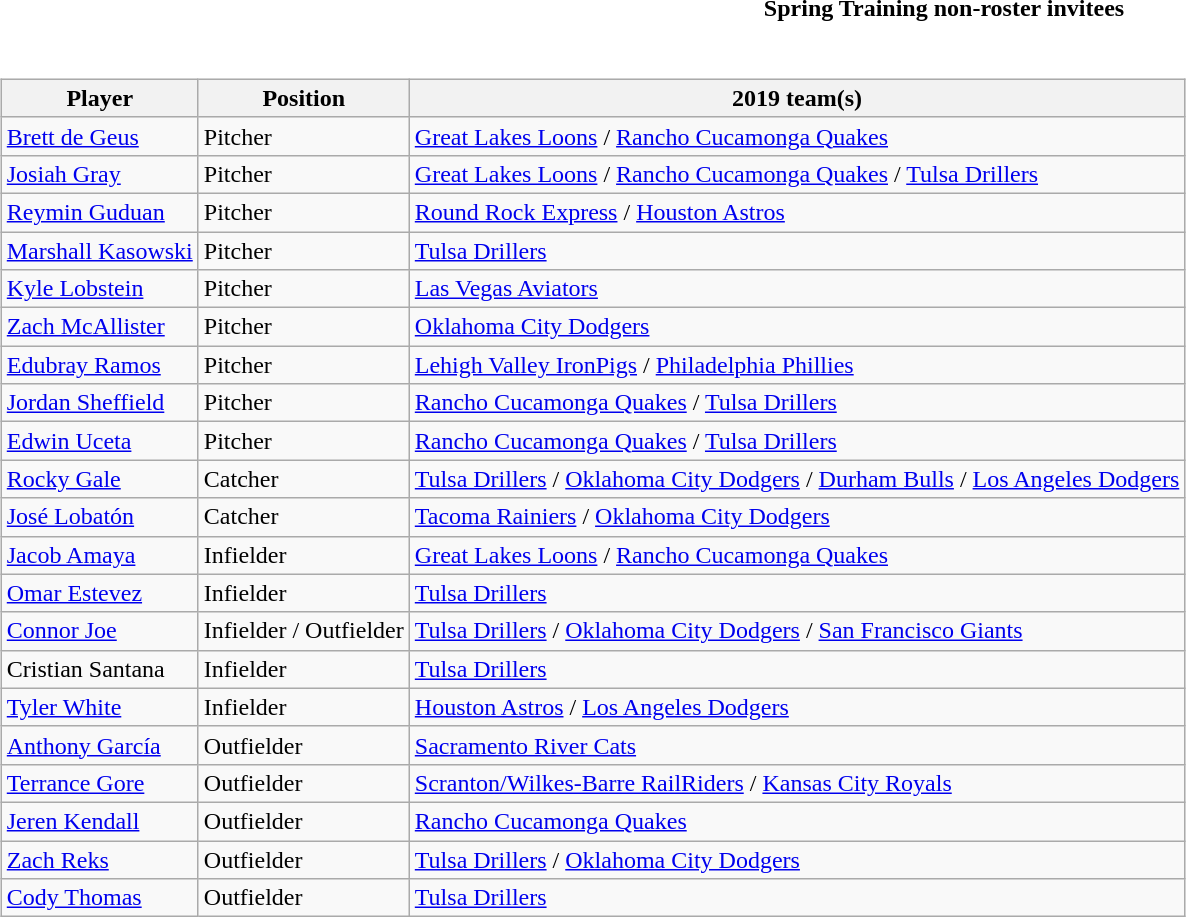<table class="toccolours collapsible collapsed" style="width:100%; background:inherit">
<tr>
<th>Spring Training non-roster invitees</th>
</tr>
<tr>
<td><br><table class="wikitable">
<tr>
<th>Player</th>
<th>Position</th>
<th>2019 team(s)</th>
</tr>
<tr>
<td><a href='#'>Brett de Geus</a></td>
<td>Pitcher</td>
<td><a href='#'>Great Lakes Loons</a> / <a href='#'>Rancho Cucamonga Quakes</a></td>
</tr>
<tr>
<td><a href='#'>Josiah Gray</a></td>
<td>Pitcher</td>
<td><a href='#'>Great Lakes Loons</a> / <a href='#'>Rancho Cucamonga Quakes</a> / <a href='#'>Tulsa Drillers</a></td>
</tr>
<tr>
<td><a href='#'>Reymin Guduan</a></td>
<td>Pitcher</td>
<td><a href='#'>Round Rock Express</a> / <a href='#'>Houston Astros</a></td>
</tr>
<tr>
<td><a href='#'>Marshall Kasowski</a></td>
<td>Pitcher</td>
<td><a href='#'>Tulsa Drillers</a></td>
</tr>
<tr>
<td><a href='#'>Kyle Lobstein</a></td>
<td>Pitcher</td>
<td><a href='#'>Las Vegas Aviators</a></td>
</tr>
<tr>
<td><a href='#'>Zach McAllister</a></td>
<td>Pitcher</td>
<td><a href='#'>Oklahoma City Dodgers</a></td>
</tr>
<tr>
<td><a href='#'>Edubray Ramos</a></td>
<td>Pitcher</td>
<td><a href='#'>Lehigh Valley IronPigs</a> / <a href='#'>Philadelphia Phillies</a></td>
</tr>
<tr>
<td><a href='#'>Jordan Sheffield</a></td>
<td>Pitcher</td>
<td><a href='#'>Rancho Cucamonga Quakes</a> / <a href='#'>Tulsa Drillers</a></td>
</tr>
<tr>
<td><a href='#'>Edwin Uceta</a></td>
<td>Pitcher</td>
<td><a href='#'>Rancho Cucamonga Quakes</a> / <a href='#'>Tulsa Drillers</a></td>
</tr>
<tr>
<td><a href='#'>Rocky Gale</a></td>
<td>Catcher</td>
<td><a href='#'>Tulsa Drillers</a> / <a href='#'>Oklahoma City Dodgers</a> / <a href='#'>Durham Bulls</a> / <a href='#'>Los Angeles Dodgers</a></td>
</tr>
<tr>
<td><a href='#'>José Lobatón</a></td>
<td>Catcher</td>
<td><a href='#'>Tacoma Rainiers</a> / <a href='#'>Oklahoma City Dodgers</a></td>
</tr>
<tr>
<td><a href='#'>Jacob Amaya</a></td>
<td>Infielder</td>
<td><a href='#'>Great Lakes Loons</a> / <a href='#'>Rancho Cucamonga Quakes</a></td>
</tr>
<tr>
<td><a href='#'>Omar Estevez</a></td>
<td>Infielder</td>
<td><a href='#'>Tulsa Drillers</a></td>
</tr>
<tr>
<td><a href='#'>Connor Joe</a></td>
<td>Infielder / Outfielder</td>
<td><a href='#'>Tulsa Drillers</a> / <a href='#'>Oklahoma City Dodgers</a> / <a href='#'>San Francisco Giants</a></td>
</tr>
<tr>
<td>Cristian Santana</td>
<td>Infielder</td>
<td><a href='#'>Tulsa Drillers</a></td>
</tr>
<tr>
<td><a href='#'>Tyler White</a></td>
<td>Infielder</td>
<td><a href='#'>Houston Astros</a> / <a href='#'>Los Angeles Dodgers</a></td>
</tr>
<tr>
<td><a href='#'>Anthony García</a></td>
<td>Outfielder</td>
<td><a href='#'>Sacramento River Cats</a></td>
</tr>
<tr>
<td><a href='#'>Terrance Gore</a></td>
<td>Outfielder</td>
<td><a href='#'>Scranton/Wilkes-Barre RailRiders</a> / <a href='#'>Kansas City Royals</a></td>
</tr>
<tr>
<td><a href='#'>Jeren Kendall</a></td>
<td>Outfielder</td>
<td><a href='#'>Rancho Cucamonga Quakes</a></td>
</tr>
<tr>
<td><a href='#'>Zach Reks</a></td>
<td>Outfielder</td>
<td><a href='#'>Tulsa Drillers</a> / <a href='#'>Oklahoma City Dodgers</a></td>
</tr>
<tr>
<td><a href='#'>Cody Thomas</a></td>
<td>Outfielder</td>
<td><a href='#'>Tulsa Drillers</a></td>
</tr>
</table>
</td>
</tr>
</table>
